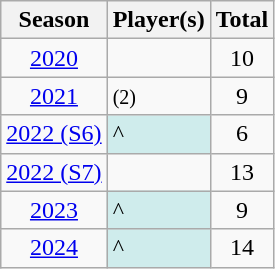<table class="wikitable sortable" style="text-align:center">
<tr>
<th>Season</th>
<th>Player(s)</th>
<th>Total</th>
</tr>
<tr>
<td><a href='#'>2020</a></td>
<td align="left"></td>
<td>10</td>
</tr>
<tr>
<td><a href='#'>2021</a></td>
<td align="left"> <small>(2)</small></td>
<td>9</td>
</tr>
<tr>
<td><a href='#'>2022 (S6)</a></td>
<td align="left" bgcolor="#CFECEC">^</td>
<td>6</td>
</tr>
<tr>
<td><a href='#'>2022 (S7)</a></td>
<td align="left"></td>
<td>13</td>
</tr>
<tr>
<td><a href='#'>2023</a></td>
<td align="left" bgcolor="#CFECEC">^</td>
<td>9</td>
</tr>
<tr>
<td><a href='#'>2024</a></td>
<td align="left" bgcolor="#CFECEC">^</td>
<td>14</td>
</tr>
</table>
